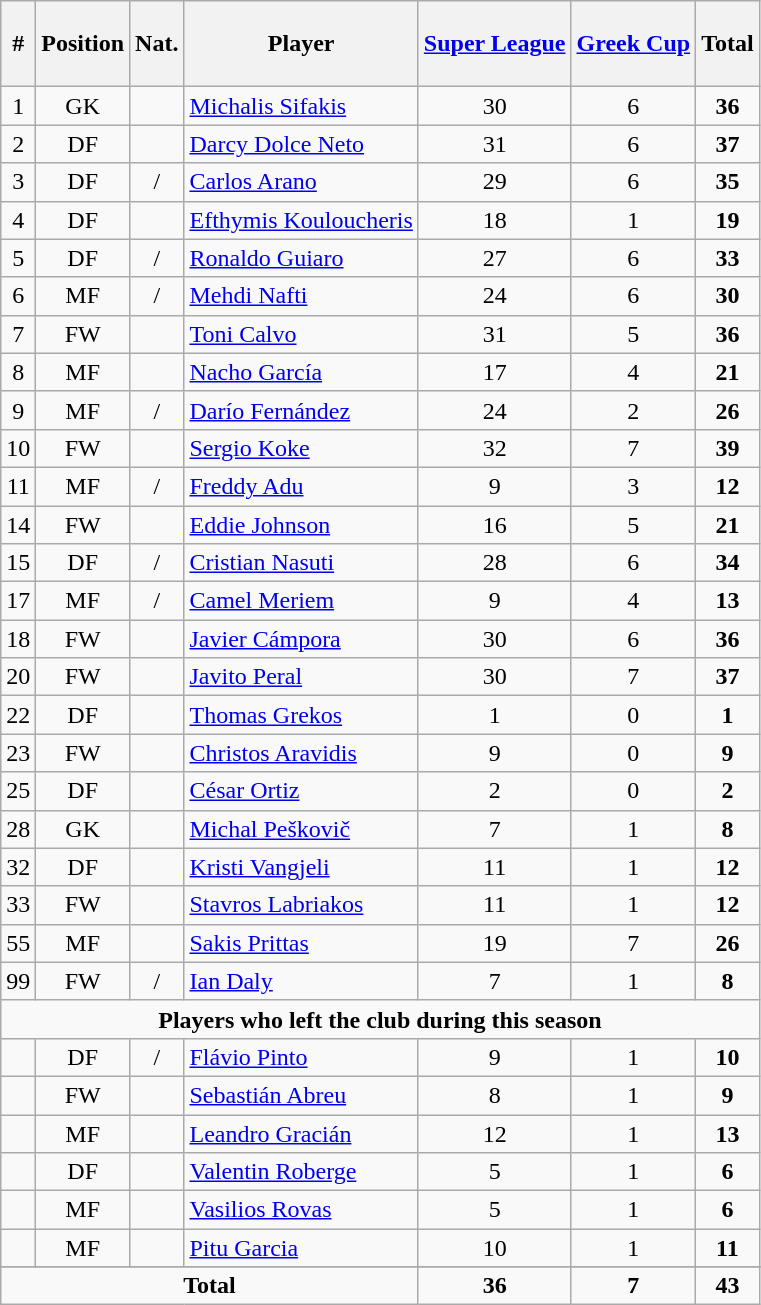<table class="wikitable sortable" style="text-align:center">
<tr>
<th>#</th>
<th>Position</th>
<th>Nat.</th>
<th>Player</th>
<th height=50><a href='#'>Super League</a></th>
<th height=50><a href='#'>Greek Cup</a></th>
<th>Total</th>
</tr>
<tr>
<td>1</td>
<td>GK</td>
<td></td>
<td align=left><a href='#'>Michalis Sifakis</a></td>
<td>30</td>
<td>6</td>
<td><strong>36</strong></td>
</tr>
<tr>
<td>2</td>
<td>DF</td>
<td></td>
<td align=left><a href='#'>Darcy Dolce Neto</a></td>
<td>31</td>
<td>6</td>
<td><strong>37</strong></td>
</tr>
<tr>
<td>3</td>
<td>DF</td>
<td> / </td>
<td align=left><a href='#'>Carlos Arano</a></td>
<td>29</td>
<td>6</td>
<td><strong>35</strong></td>
</tr>
<tr>
<td>4</td>
<td>DF</td>
<td></td>
<td align=left><a href='#'>Efthymis Kouloucheris</a></td>
<td>18</td>
<td>1</td>
<td><strong>19</strong></td>
</tr>
<tr>
<td>5</td>
<td>DF</td>
<td> / </td>
<td align=left><a href='#'>Ronaldo Guiaro</a></td>
<td>27</td>
<td>6</td>
<td><strong>33</strong></td>
</tr>
<tr>
<td>6</td>
<td>MF</td>
<td> / </td>
<td align=left><a href='#'>Mehdi Nafti</a></td>
<td>24</td>
<td>6</td>
<td><strong>30</strong></td>
</tr>
<tr>
<td>7</td>
<td>FW</td>
<td></td>
<td align=left><a href='#'>Toni Calvo</a></td>
<td>31</td>
<td>5</td>
<td><strong>36</strong></td>
</tr>
<tr>
<td>8</td>
<td>MF</td>
<td></td>
<td align=left><a href='#'>Nacho García</a></td>
<td>17</td>
<td>4</td>
<td><strong>21</strong></td>
</tr>
<tr>
<td>9</td>
<td>MF</td>
<td> / </td>
<td align=left><a href='#'>Darío Fernández</a></td>
<td>24</td>
<td>2</td>
<td><strong>26</strong></td>
</tr>
<tr>
<td>10</td>
<td>FW</td>
<td></td>
<td align=left><a href='#'>Sergio Koke</a></td>
<td>32</td>
<td>7</td>
<td><strong>39</strong></td>
</tr>
<tr>
<td>11</td>
<td>MF</td>
<td> / </td>
<td align=left><a href='#'>Freddy Adu</a></td>
<td>9</td>
<td>3</td>
<td><strong>12</strong></td>
</tr>
<tr>
<td>14</td>
<td>FW</td>
<td></td>
<td align=left><a href='#'>Eddie Johnson</a></td>
<td>16</td>
<td>5</td>
<td><strong>21</strong></td>
</tr>
<tr>
<td>15</td>
<td>DF</td>
<td> / </td>
<td align=left><a href='#'>Cristian Nasuti</a></td>
<td>28</td>
<td>6</td>
<td><strong>34</strong></td>
</tr>
<tr>
<td>17</td>
<td>MF</td>
<td> / </td>
<td align=left><a href='#'>Camel Meriem</a></td>
<td>9</td>
<td>4</td>
<td><strong>13</strong></td>
</tr>
<tr>
<td>18</td>
<td>FW</td>
<td></td>
<td align=left><a href='#'>Javier Cámpora</a></td>
<td>30</td>
<td>6</td>
<td><strong>36</strong></td>
</tr>
<tr>
<td>20</td>
<td>FW</td>
<td></td>
<td align=left><a href='#'>Javito Peral</a></td>
<td>30</td>
<td>7</td>
<td><strong>37</strong></td>
</tr>
<tr>
<td>22</td>
<td>DF</td>
<td></td>
<td align=left><a href='#'>Thomas Grekos</a></td>
<td>1</td>
<td>0</td>
<td><strong>1</strong></td>
</tr>
<tr>
<td>23</td>
<td>FW</td>
<td></td>
<td align=left><a href='#'>Christos Aravidis</a></td>
<td>9</td>
<td>0</td>
<td><strong>9</strong></td>
</tr>
<tr>
<td>25</td>
<td>DF</td>
<td></td>
<td align=left><a href='#'>César Ortiz</a></td>
<td>2</td>
<td>0</td>
<td><strong>2</strong></td>
</tr>
<tr>
<td>28</td>
<td>GK</td>
<td></td>
<td align=left><a href='#'>Michal Peškovič</a></td>
<td>7</td>
<td>1</td>
<td><strong>8</strong></td>
</tr>
<tr>
<td>32</td>
<td>DF</td>
<td></td>
<td align=left><a href='#'>Kristi Vangjeli</a></td>
<td>11</td>
<td>1</td>
<td><strong>12</strong></td>
</tr>
<tr>
<td>33</td>
<td>FW</td>
<td></td>
<td align=left><a href='#'>Stavros Labriakos</a></td>
<td>11</td>
<td>1</td>
<td><strong>12</strong></td>
</tr>
<tr>
<td>55</td>
<td>MF</td>
<td></td>
<td align=left><a href='#'>Sakis Prittas</a></td>
<td>19</td>
<td>7</td>
<td><strong>26</strong></td>
</tr>
<tr>
<td>99</td>
<td>FW</td>
<td> / </td>
<td align=left><a href='#'>Ian Daly</a></td>
<td>7</td>
<td>1</td>
<td><strong>8</strong></td>
</tr>
<tr>
<td colspan="8"><strong>Players who left the club during this season</strong></td>
</tr>
<tr>
<td></td>
<td>DF</td>
<td> / </td>
<td align=left><a href='#'>Flávio Pinto</a></td>
<td>9</td>
<td>1</td>
<td><strong>10</strong></td>
</tr>
<tr>
<td></td>
<td>FW</td>
<td></td>
<td align=left><a href='#'>Sebastián Abreu</a></td>
<td>8</td>
<td>1</td>
<td><strong>9</strong></td>
</tr>
<tr>
<td></td>
<td>MF</td>
<td></td>
<td align=left><a href='#'>Leandro Gracián</a></td>
<td>12</td>
<td>1</td>
<td><strong>13</strong></td>
</tr>
<tr>
<td></td>
<td>DF</td>
<td></td>
<td align=left><a href='#'>Valentin Roberge</a></td>
<td>5</td>
<td>1</td>
<td><strong>6</strong></td>
</tr>
<tr>
<td></td>
<td>MF</td>
<td></td>
<td align=left><a href='#'>Vasilios Rovas</a></td>
<td>5</td>
<td>1</td>
<td><strong>6</strong></td>
</tr>
<tr>
<td></td>
<td>MF</td>
<td></td>
<td align=left><a href='#'>Pitu Garcia</a></td>
<td>10</td>
<td>1</td>
<td><strong>11</strong></td>
</tr>
<tr>
</tr>
<tr class="sortbottom">
<td colspan=4><strong>Total</strong></td>
<td><strong>36</strong></td>
<td><strong>7</strong></td>
<td><strong>43</strong></td>
</tr>
</table>
